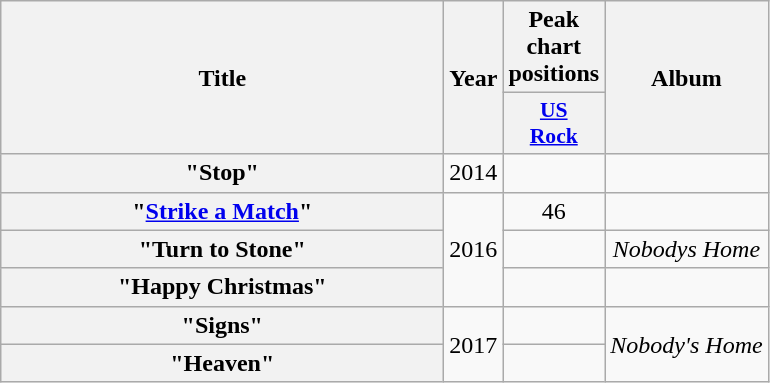<table class="wikitable plainrowheaders" style="text-align:center;" border="1">
<tr>
<th rowspan="2" scope="col" style="width:18em;">Title</th>
<th rowspan="2" scope="col">Year</th>
<th scope="col">Peak chart positions</th>
<th rowspan="2" scope="col">Album</th>
</tr>
<tr>
<th scope="col" style="width:3em;font-size:90%;"><a href='#'>US<br>Rock</a></th>
</tr>
<tr>
<th scope="row">"Stop"</th>
<td>2014</td>
<td></td>
<td></td>
</tr>
<tr>
<th scope="row">"<a href='#'>Strike a Match</a>"</th>
<td rowspan="3">2016</td>
<td>46</td>
<td></td>
</tr>
<tr>
<th scope="row">"Turn to Stone"</th>
<td></td>
<td><em>Nobodys Home</em></td>
</tr>
<tr>
<th scope="row">"Happy Christmas"</th>
<td></td>
<td></td>
</tr>
<tr>
<th scope="row">"Signs"</th>
<td rowspan="2">2017</td>
<td></td>
<td rowspan="2"><em>Nobody's Home</em></td>
</tr>
<tr>
<th scope="row">"Heaven"</th>
<td></td>
</tr>
</table>
